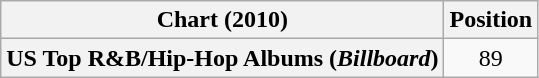<table class="wikitable plainrowheaders">
<tr>
<th>Chart (2010)</th>
<th>Position</th>
</tr>
<tr>
<th scope="row">US Top R&B/Hip-Hop Albums (<em>Billboard</em>)</th>
<td style="text-align:center;">89</td>
</tr>
</table>
